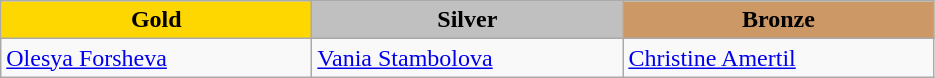<table class="wikitable" style="text-align:left">
<tr align="center">
<td width=200 bgcolor=gold><strong>Gold</strong></td>
<td width=200 bgcolor=silver><strong>Silver</strong></td>
<td width=200 bgcolor=CC9966><strong>Bronze</strong></td>
</tr>
<tr>
<td><a href='#'>Olesya Forsheva</a><br><em></em></td>
<td><a href='#'>Vania Stambolova</a><br><em></em></td>
<td><a href='#'>Christine Amertil</a><br><em></em></td>
</tr>
</table>
